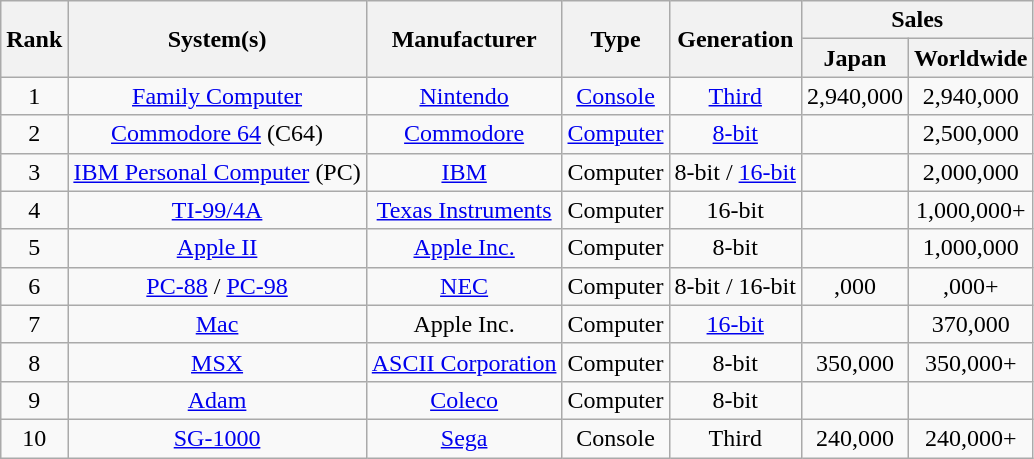<table class="wikitable sortable" style="text-align:center">
<tr>
<th rowspan="2">Rank</th>
<th rowspan="2">System(s)</th>
<th rowspan="2">Manufacturer</th>
<th rowspan="2">Type</th>
<th rowspan="2">Generation</th>
<th colspan="2">Sales</th>
</tr>
<tr>
<th>Japan</th>
<th>Worldwide</th>
</tr>
<tr>
<td>1</td>
<td><a href='#'>Family Computer</a></td>
<td><a href='#'>Nintendo</a></td>
<td><a href='#'>Console</a></td>
<td><a href='#'>Third</a></td>
<td>2,940,000</td>
<td>2,940,000</td>
</tr>
<tr>
<td>2</td>
<td><a href='#'>Commodore 64</a> (C64)</td>
<td><a href='#'>Commodore</a></td>
<td><a href='#'>Computer</a></td>
<td><a href='#'>8-bit</a></td>
<td></td>
<td>2,500,000</td>
</tr>
<tr>
<td>3</td>
<td><a href='#'>IBM Personal Computer</a> (PC)</td>
<td><a href='#'>IBM</a></td>
<td>Computer</td>
<td>8-bit / <a href='#'>16-bit</a></td>
<td></td>
<td>2,000,000</td>
</tr>
<tr>
<td>4</td>
<td><a href='#'>TI-99/4A</a></td>
<td><a href='#'>Texas Instruments</a></td>
<td>Computer</td>
<td>16-bit</td>
<td></td>
<td>1,000,000+</td>
</tr>
<tr>
<td>5</td>
<td><a href='#'>Apple II</a></td>
<td><a href='#'>Apple Inc.</a></td>
<td>Computer</td>
<td>8-bit</td>
<td></td>
<td>1,000,000</td>
</tr>
<tr>
<td>6</td>
<td><a href='#'>PC-88</a> / <a href='#'>PC-98</a></td>
<td><a href='#'>NEC</a></td>
<td>Computer</td>
<td>8-bit / 16-bit</td>
<td>,000</td>
<td>,000+</td>
</tr>
<tr>
<td>7</td>
<td><a href='#'>Mac</a></td>
<td>Apple Inc.</td>
<td>Computer</td>
<td><a href='#'>16-bit</a></td>
<td></td>
<td>370,000</td>
</tr>
<tr>
<td>8</td>
<td><a href='#'>MSX</a></td>
<td><a href='#'>ASCII Corporation</a></td>
<td>Computer</td>
<td>8-bit</td>
<td>350,000</td>
<td>350,000+</td>
</tr>
<tr>
<td>9</td>
<td><a href='#'>Adam</a></td>
<td><a href='#'>Coleco</a></td>
<td>Computer</td>
<td>8-bit</td>
<td></td>
<td></td>
</tr>
<tr>
<td>10</td>
<td><a href='#'>SG-1000</a></td>
<td><a href='#'>Sega</a></td>
<td>Console</td>
<td>Third</td>
<td>240,000</td>
<td>240,000+</td>
</tr>
</table>
